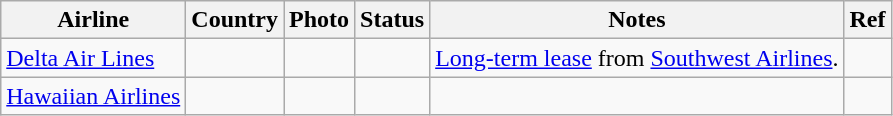<table class="wikitable sortable">
<tr>
<th scope="col">Airline</th>
<th scope="col">Country</th>
<th>Photo</th>
<th scope="col">Status</th>
<th>Notes</th>
<th>Ref</th>
</tr>
<tr>
<td><a href='#'>Delta Air Lines</a></td>
<td></td>
<td></td>
<td></td>
<td><a href='#'>Long-term lease</a> from <a href='#'>Southwest Airlines</a>.</td>
<td></td>
</tr>
<tr>
<td><a href='#'>Hawaiian Airlines</a></td>
<td></td>
<td></td>
<td></td>
<td></td>
<td></td>
</tr>
</table>
